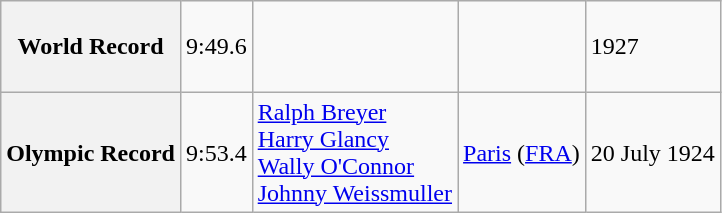<table class="wikitable" style="text-align:left">
<tr>
<th>World Record</th>
<td>9:49.6</td>
<td> <br> <br> <br></td>
<td></td>
<td>1927</td>
</tr>
<tr>
<th>Olympic Record</th>
<td>9:53.4</td>
<td> <a href='#'>Ralph Breyer</a><br> <a href='#'>Harry Glancy</a><br> <a href='#'>Wally O'Connor</a><br> <a href='#'>Johnny Weissmuller</a></td>
<td><a href='#'>Paris</a> (<a href='#'>FRA</a>)</td>
<td>20 July 1924</td>
</tr>
</table>
